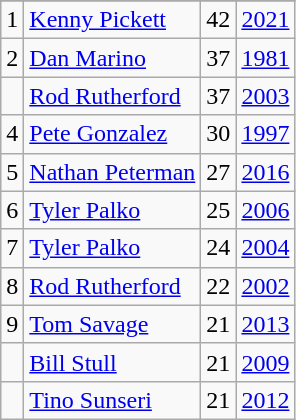<table class="wikitable">
<tr>
</tr>
<tr>
<td>1</td>
<td><a href='#'>Kenny Pickett</a></td>
<td>42</td>
<td><a href='#'>2021</a></td>
</tr>
<tr>
<td>2</td>
<td><a href='#'>Dan Marino</a></td>
<td>37</td>
<td><a href='#'>1981</a></td>
</tr>
<tr>
<td></td>
<td><a href='#'>Rod Rutherford</a></td>
<td>37</td>
<td><a href='#'>2003</a></td>
</tr>
<tr>
<td>4</td>
<td><a href='#'>Pete Gonzalez</a></td>
<td>30</td>
<td><a href='#'>1997</a></td>
</tr>
<tr>
<td>5</td>
<td><a href='#'>Nathan Peterman</a></td>
<td>27</td>
<td><a href='#'>2016</a></td>
</tr>
<tr>
<td>6</td>
<td><a href='#'>Tyler Palko</a></td>
<td>25</td>
<td><a href='#'>2006</a></td>
</tr>
<tr>
<td>7</td>
<td><a href='#'>Tyler Palko</a></td>
<td>24</td>
<td><a href='#'>2004</a></td>
</tr>
<tr>
<td>8</td>
<td><a href='#'>Rod Rutherford</a></td>
<td>22</td>
<td><a href='#'>2002</a></td>
</tr>
<tr>
<td>9</td>
<td><a href='#'>Tom Savage</a></td>
<td>21</td>
<td><a href='#'>2013</a></td>
</tr>
<tr>
<td></td>
<td><a href='#'>Bill Stull</a></td>
<td>21</td>
<td><a href='#'>2009</a></td>
</tr>
<tr>
<td></td>
<td><a href='#'>Tino Sunseri</a></td>
<td>21</td>
<td><a href='#'>2012</a></td>
</tr>
</table>
